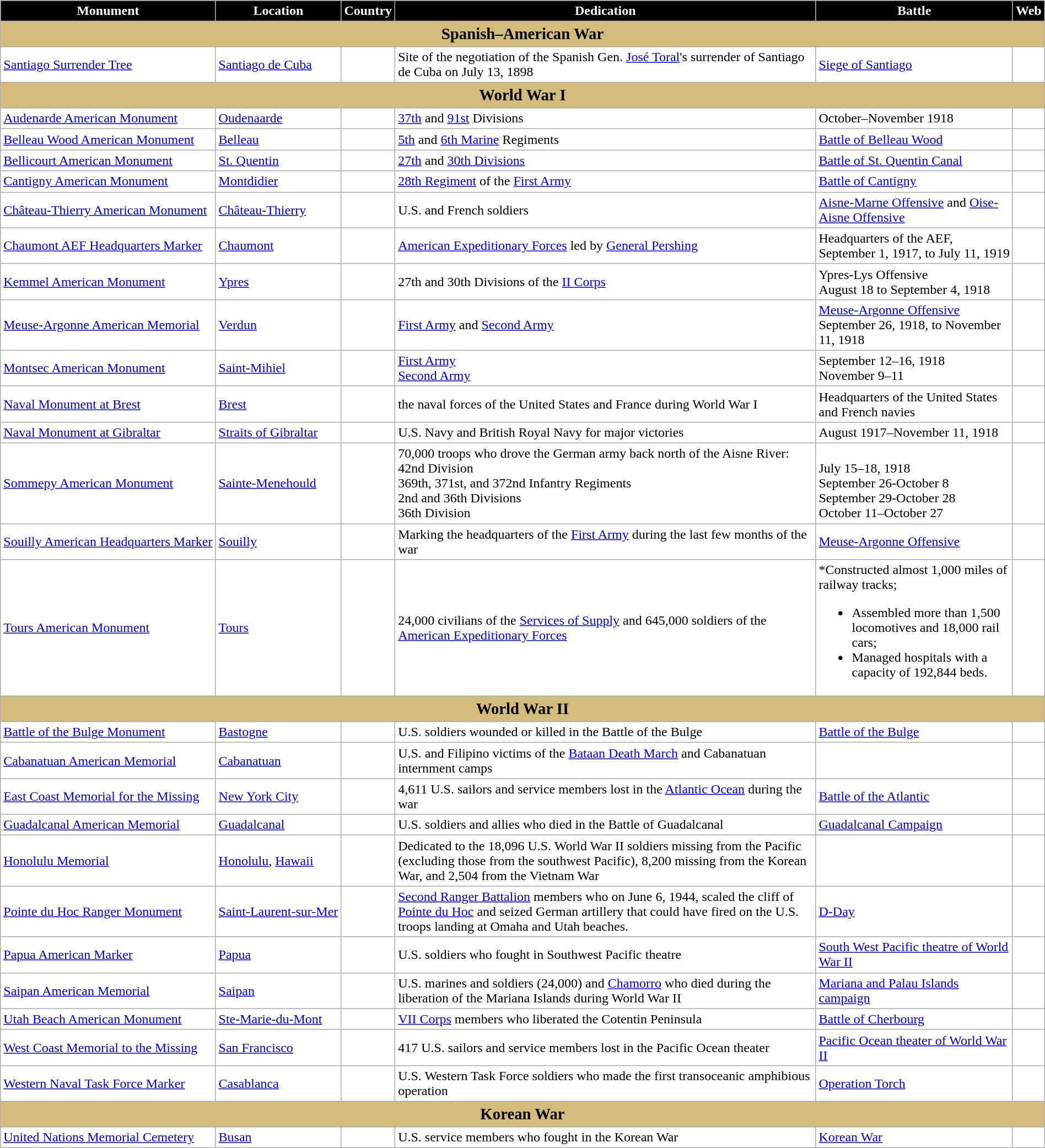<table class="wikitable" style="width: 100%;">
<tr>
<th ! scope="col" style="background-color:#000000; color: #ffffff;  white-space:nowrap;">Monument</th>
<th ! scope="col" style="background-color: #000000; color: #ffffff; white-space:nowrap;">Location</th>
<th ! scope="col" style="background-color: #000000; color: #ffffff; white-space:nowrap;">Country</th>
<th ! scope="col" style="background-color: #000000; color: #ffffff;">Dedication</th>
<th ! scope="col" style="background-color: #000000; color: #ffffff;">Battle</th>
<th ! scope="col" style="background-color: #000000; color: #ffffff;" class="unsortable">Web</th>
</tr>
<tr>
<th colspan=6 style="background: #d5bb7b; font-size: 120%; color: #000000;">Spanish–American War</th>
</tr>
<tr style="background:#ffffff;">
<td style=white-space:nowrap><a href='#'>Santiago Surrender Tree</a></td>
<td><a href='#'>Santiago de Cuba</a></td>
<td></td>
<td>Site of the negotiation of the Spanish Gen. <a href='#'>José Toral</a>'s surrender of Santiago de Cuba on July 13, 1898</td>
<td><a href='#'>Siege of Santiago</a></td>
<td></td>
</tr>
<tr>
<th colspan=6 style="background: #d5bb7b; font-size: 120%; color: #000000;">World War I</th>
</tr>
<tr style="background:#ffffff;">
<td><a href='#'>Audenarde American Monument</a></td>
<td><a href='#'>Oudenaarde</a></td>
<td></td>
<td><a href='#'>37th</a> and <a href='#'>91st</a> Divisions</td>
<td>October–November 1918</td>
<td></td>
</tr>
<tr style="background:#ffffff;">
<td><a href='#'>Belleau Wood American Monument</a></td>
<td><a href='#'>Belleau</a></td>
<td></td>
<td><a href='#'>5th</a> and <a href='#'>6th Marine</a> Regiments</td>
<td><a href='#'>Battle of Belleau Wood</a></td>
<td></td>
</tr>
<tr style="background:#ffffff;">
<td><a href='#'>Bellicourt American Monument</a></td>
<td><a href='#'>St. Quentin</a></td>
<td></td>
<td><a href='#'>27th</a> and <a href='#'>30th Divisions</a></td>
<td><a href='#'>Battle of St. Quentin Canal</a></td>
<td></td>
</tr>
<tr style="background:#ffffff;">
<td><a href='#'>Cantigny American Monument</a></td>
<td><a href='#'>Montdidier</a></td>
<td></td>
<td><a href='#'>28th Regiment</a> of the <a href='#'>First Army</a></td>
<td><a href='#'>Battle of Cantigny</a></td>
<td></td>
</tr>
<tr style="background:#ffffff;">
<td style=white-space:nowrap><a href='#'>Château-Thierry American Monument</a></td>
<td><a href='#'>Château-Thierry</a></td>
<td></td>
<td>U.S. and French soldiers</td>
<td><a href='#'>Aisne-Marne Offensive</a> and <a href='#'>Oise-Aisne Offensive</a></td>
<td></td>
</tr>
<tr style="background:#ffffff;">
<td><a href='#'>Chaumont AEF Headquarters Marker</a></td>
<td><a href='#'>Chaumont</a></td>
<td></td>
<td><a href='#'>American Expeditionary Forces</a> led by <a href='#'>General Pershing</a></td>
<td>Headquarters of the AEF, September 1, 1917, to July 11, 1919</td>
<td></td>
</tr>
<tr style="background:#ffffff;">
<td><a href='#'>Kemmel American Monument</a></td>
<td><a href='#'>Ypres</a></td>
<td></td>
<td>27th and 30th Divisions of the <a href='#'>II Corps</a></td>
<td>Ypres-Lys Offensive<br>August 18 to September 4, 1918</td>
<td></td>
</tr>
<tr style="background:#ffffff;">
<td><a href='#'>Meuse-Argonne American Memorial</a></td>
<td><a href='#'>Verdun</a></td>
<td></td>
<td><a href='#'>First Army</a> and <a href='#'>Second Army</a></td>
<td><a href='#'>Meuse-Argonne Offensive</a><br>September 26, 1918, to November 11, 1918</td>
<td></td>
</tr>
<tr style="background:#ffffff;">
<td><a href='#'>Montsec American Monument</a></td>
<td><a href='#'>Saint-Mihiel</a></td>
<td></td>
<td><a href='#'>First Army</a><br><a href='#'>Second Army</a></td>
<td>September 12–16, 1918<br>November 9–11</td>
<td></td>
</tr>
<tr style="background:#ffffff;">
<td><a href='#'>Naval Monument at Brest</a></td>
<td><a href='#'>Brest</a></td>
<td></td>
<td>the naval forces of the United States and France during World War I</td>
<td>Headquarters of the United States and French navies</td>
<td></td>
</tr>
<tr style="background:#ffffff;">
<td><a href='#'>Naval Monument at Gibraltar</a></td>
<td><a href='#'>Straits of Gibraltar</a></td>
<td></td>
<td>U.S. Navy and British Royal Navy for major victories</td>
<td>August 1917–November 11, 1918</td>
<td></td>
</tr>
<tr style="background:#ffffff;">
<td><a href='#'>Sommepy American Monument</a></td>
<td style=white-space:nowrap><a href='#'>Sainte-Menehould</a></td>
<td></td>
<td>70,000 troops who drove the German army back north of the Aisne River:<br>42nd Division<br>369th, 371st, and 372nd Infantry Regiments<br>2nd and 36th Divisions<br>36th Division</td>
<td> <br>July 15–18, 1918<br>September 26-October 8<br>September 29-October 28<br>October 11–October 27</td>
<td></td>
</tr>
<tr style="background:#ffffff;">
<td style=white-space:nowrap><a href='#'>Souilly American Headquarters Marker</a></td>
<td><a href='#'>Souilly</a></td>
<td></td>
<td>Marking the headquarters of the <a href='#'>First Army</a> during the last few months of the war</td>
<td><a href='#'>Meuse-Argonne Offensive</a></td>
<td></td>
</tr>
<tr style="background:#ffffff;">
<td><a href='#'>Tours American Monument</a></td>
<td><a href='#'>Tours</a></td>
<td></td>
<td>24,000 civilians of the <a href='#'>Services of Supply</a> and 645,000 soldiers of the <a href='#'>American Expeditionary Forces</a></td>
<td>*Constructed almost 1,000 miles of railway tracks;<br><ul><li>Assembled more than 1,500 locomotives and 18,000 rail cars;</li><li>Managed hospitals with a capacity of 192,844 beds.</li></ul></td>
<td></td>
</tr>
<tr>
<th colspan=6 style="background: #d5bb7b; font-size: 120%; color: #000000;">World War II</th>
</tr>
<tr style="background:#ffffff;">
<td><a href='#'>Battle of the Bulge Monument</a></td>
<td><a href='#'>Bastogne</a></td>
<td></td>
<td>U.S. soldiers wounded or killed in the Battle of the Bulge</td>
<td><a href='#'>Battle of the Bulge</a></td>
<td></td>
</tr>
<tr style="background:#ffffff;">
<td><a href='#'>Cabanatuan American Memorial</a></td>
<td><a href='#'>Cabanatuan</a></td>
<td></td>
<td>U.S. and Filipino victims of the <a href='#'>Bataan Death March</a> and Cabanatuan internment camps</td>
<td></td>
<td></td>
</tr>
<tr style="background:#ffffff;">
<td><a href='#'>East Coast Memorial for the Missing</a></td>
<td><a href='#'>New York City</a></td>
<td></td>
<td>4,611 U.S. sailors and service members lost in the <a href='#'>Atlantic Ocean</a> during the war</td>
<td><a href='#'>Battle of the Atlantic</a></td>
<td></td>
</tr>
<tr style="background:#ffffff;">
<td><a href='#'>Guadalcanal American Memorial</a></td>
<td><a href='#'>Guadalcanal</a></td>
<td></td>
<td>U.S. soldiers and allies who died in the Battle of Guadalcanal</td>
<td><a href='#'>Guadalcanal Campaign</a></td>
<td></td>
</tr>
<tr style="background:#ffffff;">
<td><a href='#'>Honolulu Memorial</a></td>
<td><a href='#'>Honolulu</a>, <a href='#'>Hawaii</a></td>
<td></td>
<td>Dedicated to the 18,096 U.S. World War II soldiers missing from the Pacific (excluding those from the southwest Pacific), 8,200 missing from the Korean War, and 2,504 from the Vietnam War</td>
<td></td>
<td></td>
</tr>
<tr style="background:#ffffff;">
<td style=white-space:nowrap><a href='#'>Pointe du Hoc Ranger Monument</a></td>
<td style=white-space:nowrap><a href='#'>Saint-Laurent-sur-Mer</a></td>
<td></td>
<td><a href='#'>Second Ranger Battalion</a> members who on June 6, 1944, scaled the  cliff of <a href='#'>Pointe du Hoc</a> and seized German artillery that could have fired on the U.S. troops landing at Omaha and Utah beaches.</td>
<td><a href='#'>D-Day</a></td>
<td></td>
</tr>
<tr style="background:#ffffff;">
<td><a href='#'>Papua American Marker</a></td>
<td><a href='#'>Papua</a></td>
<td></td>
<td>U.S. soldiers who fought in Southwest Pacific theatre</td>
<td><a href='#'>South West Pacific theatre of World War II</a></td>
<td></td>
</tr>
<tr style="background:#ffffff;">
<td><a href='#'>Saipan American Memorial</a></td>
<td><a href='#'>Saipan</a></td>
<td style=white-space:nowrap></td>
<td>U.S. marines and soldiers (24,000) and <a href='#'>Chamorro</a> who died during the liberation of the Mariana Islands during World War II</td>
<td><a href='#'>Mariana and Palau Islands campaign</a></td>
<td></td>
</tr>
<tr style="background:#ffffff;">
<td><a href='#'>Utah Beach American Monument</a></td>
<td><a href='#'>Ste-Marie-du-Mont</a></td>
<td></td>
<td><a href='#'>VII Corps</a> members who liberated the Cotentin Peninsula</td>
<td><a href='#'>Battle of Cherbourg</a></td>
<td></td>
</tr>
<tr style="background:#ffffff;">
<td><a href='#'>West Coast Memorial to the Missing</a></td>
<td><a href='#'>San Francisco</a></td>
<td></td>
<td>417 U.S. sailors and service members lost in the Pacific Ocean theater</td>
<td><a href='#'>Pacific Ocean theater of World War II</a></td>
<td></td>
</tr>
<tr style="background:#ffffff;">
<td><a href='#'>Western Naval Task Force Marker</a></td>
<td><a href='#'>Casablanca</a></td>
<td></td>
<td>U.S. Western Task Force soldiers who made the first transoceanic amphibious operation</td>
<td><a href='#'>Operation Torch</a></td>
<td></td>
</tr>
<tr>
<th colspan=6 style="background: #d5bb7b; font-size: 120%; color: #000000;">Korean War</th>
</tr>
<tr style="background:#ffffff;">
<td><a href='#'>United Nations Memorial Cemetery</a></td>
<td><a href='#'>Busan</a></td>
<td></td>
<td>U.S. service members who fought in the Korean War</td>
<td><a href='#'>Korean War</a></td>
<td></td>
</tr>
</table>
